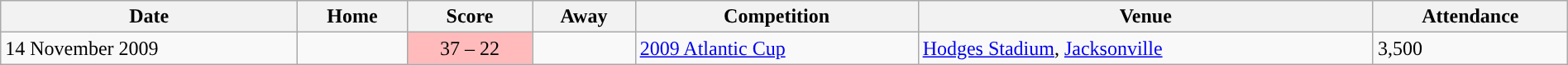<table class="wikitable" width="100%">
<tr>
<th>Date</th>
<th>Home</th>
<th>Score</th>
<th>Away</th>
<th>Competition</th>
<th>Venue</th>
<th>Attendance</th>
</tr>
<tr>
<td>14 November 2009</td>
<td></td>
<td style="text-align: center; background: #FFBBBB;">37 – 22</td>
<td></td>
<td><a href='#'>2009 Atlantic Cup</a></td>
<td> <a href='#'>Hodges Stadium</a>, <a href='#'>Jacksonville</a></td>
<td>3,500</td>
</tr>
</table>
